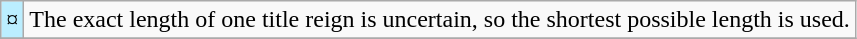<table class="wikitable">
<tr>
<td style="background-color:#bbeeff">¤</td>
<td>The exact length of one title reign is uncertain, so the shortest possible length is used.</td>
</tr>
<tr>
</tr>
</table>
